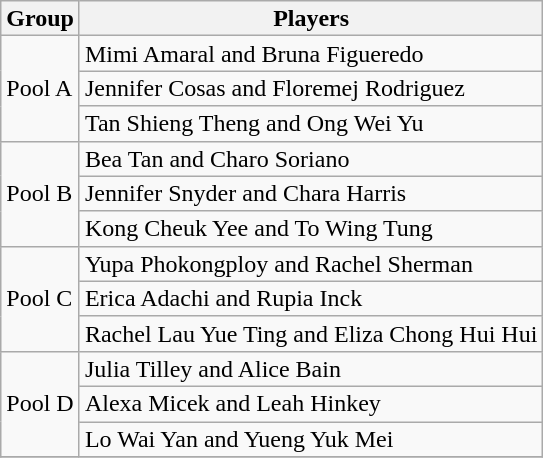<table class="wikitable" style="text-align:left; line-height:16px; width:auto;">
<tr>
<th>Group</th>
<th>Players</th>
</tr>
<tr>
<td rowspan=3>Pool A</td>
<td> Mimi Amaral and Bruna Figueredo</td>
</tr>
<tr>
<td> Jennifer Cosas and Floremej Rodriguez</td>
</tr>
<tr>
<td> Tan Shieng Theng and Ong Wei Yu</td>
</tr>
<tr>
<td rowspan=3>Pool B</td>
<td> Bea Tan and Charo Soriano</td>
</tr>
<tr>
<td> Jennifer Snyder and Chara Harris</td>
</tr>
<tr>
<td> Kong Cheuk Yee and To Wing Tung</td>
</tr>
<tr>
<td rowspan=3>Pool C</td>
<td> Yupa Phokongploy and  Rachel Sherman</td>
</tr>
<tr>
<td> Erica Adachi and Rupia Inck</td>
</tr>
<tr>
<td> Rachel Lau Yue Ting and Eliza Chong Hui Hui</td>
</tr>
<tr>
<td rowspan=3>Pool D</td>
<td> Julia Tilley and Alice Bain</td>
</tr>
<tr>
<td> Alexa Micek and Leah Hinkey</td>
</tr>
<tr>
<td> Lo Wai Yan and Yueng Yuk Mei</td>
</tr>
<tr>
</tr>
</table>
